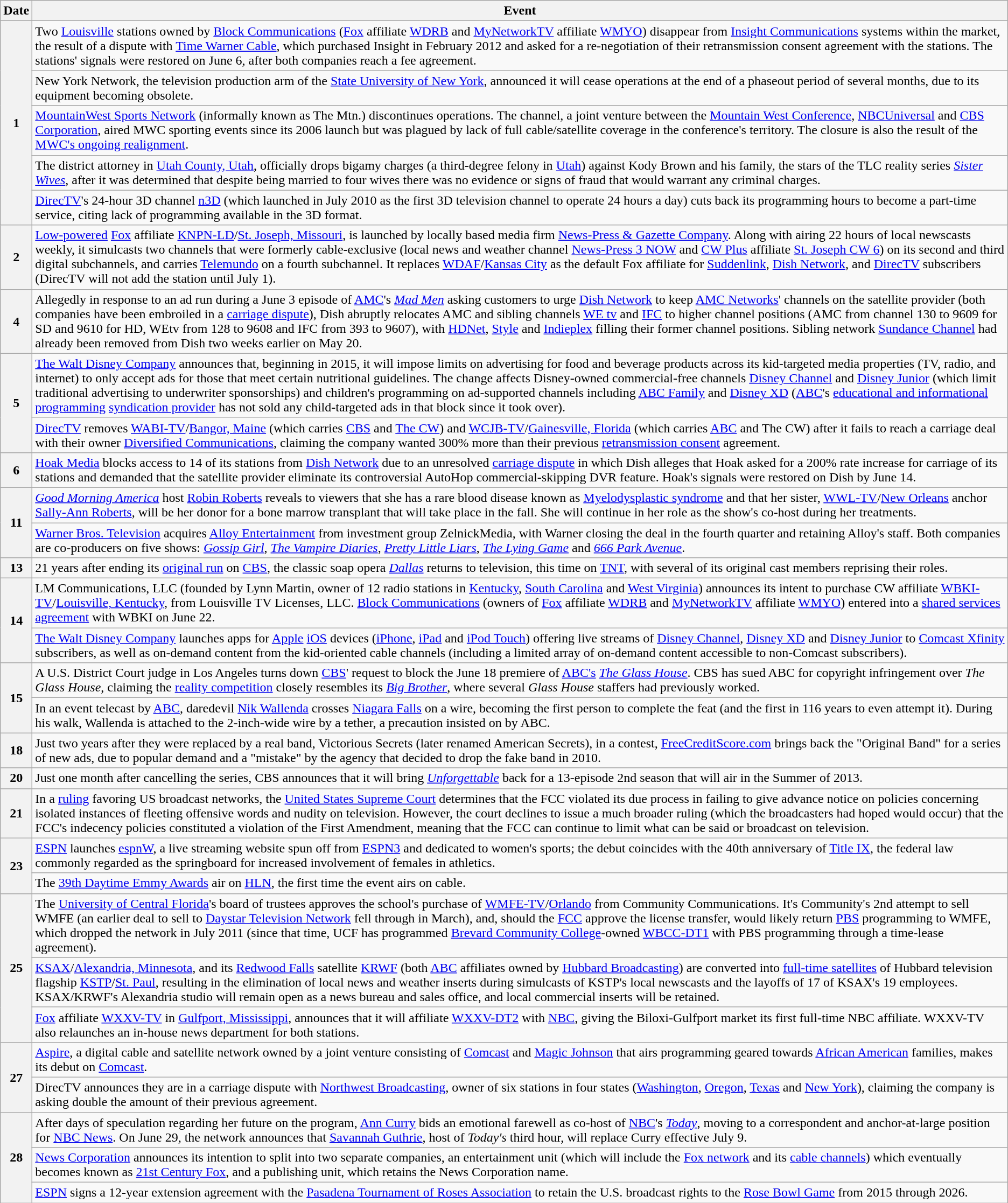<table class="wikitable">
<tr>
<th>Date</th>
<th>Event</th>
</tr>
<tr>
<th rowspan="5">1</th>
<td>Two <a href='#'>Louisville</a> stations owned by <a href='#'>Block Communications</a> (<a href='#'>Fox</a> affiliate <a href='#'>WDRB</a> and <a href='#'>MyNetworkTV</a> affiliate <a href='#'>WMYO</a>) disappear from <a href='#'>Insight Communications</a> systems within the market, the result of a dispute with <a href='#'>Time Warner Cable</a>, which purchased Insight in February 2012 and asked for a re-negotiation of their retransmission consent agreement with the stations. The stations' signals were restored on June 6, after both companies reach a fee agreement.</td>
</tr>
<tr>
<td>New York Network, the television production arm of the <a href='#'>State University of New York</a>, announced it will cease operations at the end of a phaseout period of several months, due to its equipment becoming obsolete.</td>
</tr>
<tr>
<td><a href='#'>MountainWest Sports Network</a> (informally known as The Mtn.) discontinues operations. The channel, a joint venture between the <a href='#'>Mountain West Conference</a>, <a href='#'>NBCUniversal</a> and <a href='#'>CBS Corporation</a>, aired MWC sporting events since its 2006 launch but was plagued by lack of full cable/satellite coverage in the conference's territory. The closure is also the result of the <a href='#'>MWC's ongoing realignment</a>.</td>
</tr>
<tr>
<td>The district attorney in <a href='#'>Utah County, Utah</a>, officially drops bigamy charges (a third-degree felony in <a href='#'>Utah</a>) against Kody Brown and his family, the stars of the TLC reality series <em><a href='#'>Sister Wives</a></em>, after it was determined that despite being married to four wives there was no evidence or signs of fraud that would warrant any criminal charges.</td>
</tr>
<tr>
<td><a href='#'>DirecTV</a>'s 24-hour 3D channel <a href='#'>n3D</a> (which launched in July 2010 as the first 3D television channel to operate 24 hours a day) cuts back its programming hours to become a part-time service, citing lack of programming available in the 3D format.</td>
</tr>
<tr>
<th>2</th>
<td><a href='#'>Low-powered</a> <a href='#'>Fox</a> affiliate <a href='#'>KNPN-LD</a>/<a href='#'>St. Joseph, Missouri</a>, is launched by locally based media firm <a href='#'>News-Press & Gazette Company</a>. Along with airing 22 hours of local newscasts weekly, it simulcasts two channels that were formerly cable-exclusive (local news and weather channel <a href='#'>News-Press 3 NOW</a> and <a href='#'>CW Plus</a> affiliate <a href='#'>St. Joseph CW 6</a>) on its second and third digital subchannels, and carries <a href='#'>Telemundo</a> on a fourth subchannel. It replaces <a href='#'>WDAF</a>/<a href='#'>Kansas City</a> as the default Fox affiliate for <a href='#'>Suddenlink</a>, <a href='#'>Dish Network</a>, and <a href='#'>DirecTV</a> subscribers (DirecTV will not add the station until July 1).</td>
</tr>
<tr>
<th>4</th>
<td>Allegedly in response to an ad run during a June 3 episode of <a href='#'>AMC</a>'s <em><a href='#'>Mad Men</a></em> asking customers to urge <a href='#'>Dish Network</a> to keep <a href='#'>AMC Networks</a>' channels on the satellite provider (both companies have been embroiled in a <a href='#'>carriage dispute</a>), Dish abruptly relocates AMC and sibling channels <a href='#'>WE tv</a> and <a href='#'>IFC</a> to higher channel positions (AMC from channel 130 to 9609 for SD and 9610 for HD, WEtv from 128 to 9608 and IFC from 393 to 9607), with <a href='#'>HDNet</a>, <a href='#'>Style</a> and <a href='#'>Indieplex</a> filling their former channel positions. Sibling network <a href='#'>Sundance Channel</a> had already been removed from Dish two weeks earlier on May 20.</td>
</tr>
<tr>
<th rowspan="2">5</th>
<td><a href='#'>The Walt Disney Company</a> announces that, beginning in 2015, it will impose limits on advertising for food and beverage products across its kid-targeted media properties (TV, radio, and internet) to only accept ads for those that meet certain nutritional guidelines. The change affects Disney-owned commercial-free channels <a href='#'>Disney Channel</a> and <a href='#'>Disney Junior</a> (which limit traditional advertising to underwriter sponsorships) and children's programming on ad-supported channels including <a href='#'>ABC Family</a> and <a href='#'>Disney XD</a> (<a href='#'>ABC</a>'s <a href='#'>educational and informational programming</a> <a href='#'>syndication provider</a> has not sold any child-targeted ads in that block since it took over).</td>
</tr>
<tr>
<td><a href='#'>DirecTV</a> removes <a href='#'>WABI-TV</a>/<a href='#'>Bangor, Maine</a> (which carries <a href='#'>CBS</a> and <a href='#'>The CW</a>) and <a href='#'>WCJB-TV</a>/<a href='#'>Gainesville, Florida</a> (which carries <a href='#'>ABC</a> and The CW) after it fails to reach a carriage deal with their owner <a href='#'>Diversified Communications</a>, claiming the company wanted 300% more than their previous <a href='#'>retransmission consent</a> agreement.</td>
</tr>
<tr>
<th>6</th>
<td><a href='#'>Hoak Media</a> blocks access to 14 of its stations from <a href='#'>Dish Network</a> due to an unresolved <a href='#'>carriage dispute</a> in which Dish alleges that Hoak asked for a 200% rate increase for carriage of its stations and demanded that the satellite provider eliminate its controversial AutoHop commercial-skipping DVR feature. Hoak's signals were restored on Dish by June 14.</td>
</tr>
<tr>
<th rowspan="2">11</th>
<td><em><a href='#'>Good Morning America</a></em> host <a href='#'>Robin Roberts</a> reveals to viewers that she has a rare blood disease known as <a href='#'>Myelodysplastic syndrome</a> and that her sister, <a href='#'>WWL-TV</a>/<a href='#'>New Orleans</a> anchor <a href='#'>Sally-Ann Roberts</a>, will be her donor for a bone marrow transplant that will take place in the fall. She will continue in her role as the show's co-host during her treatments.</td>
</tr>
<tr>
<td><a href='#'>Warner Bros. Television</a> acquires <a href='#'>Alloy Entertainment</a> from investment group ZelnickMedia, with Warner closing the deal in the fourth quarter and retaining Alloy's staff. Both companies are co-producers on five shows: <em><a href='#'>Gossip Girl</a></em>, <em><a href='#'>The Vampire Diaries</a></em>, <em><a href='#'>Pretty Little Liars</a></em>, <em><a href='#'>The Lying Game</a></em> and <em><a href='#'>666 Park Avenue</a></em>.</td>
</tr>
<tr>
<th>13</th>
<td>21 years after ending its <a href='#'>original run</a> on <a href='#'>CBS</a>, the classic soap opera <em><a href='#'>Dallas</a></em> returns to television, this time on <a href='#'>TNT</a>, with several of its original cast members reprising their roles.</td>
</tr>
<tr>
<th rowspan="2">14</th>
<td>LM Communications, LLC (founded by Lynn Martin, owner of 12 radio stations in <a href='#'>Kentucky</a>, <a href='#'>South Carolina</a> and <a href='#'>West Virginia</a>) announces its intent to purchase CW affiliate <a href='#'>WBKI-TV</a>/<a href='#'>Louisville, Kentucky</a>, from Louisville TV Licenses, LLC. <a href='#'>Block Communications</a> (owners of <a href='#'>Fox</a> affiliate <a href='#'>WDRB</a> and <a href='#'>MyNetworkTV</a> affiliate <a href='#'>WMYO</a>) entered into a <a href='#'>shared services agreement</a> with WBKI on June 22.</td>
</tr>
<tr>
<td><a href='#'>The Walt Disney Company</a> launches apps for <a href='#'>Apple</a> <a href='#'>iOS</a> devices (<a href='#'>iPhone</a>, <a href='#'>iPad</a> and <a href='#'>iPod Touch</a>) offering live streams of <a href='#'>Disney Channel</a>, <a href='#'>Disney XD</a> and <a href='#'>Disney Junior</a> to <a href='#'>Comcast Xfinity</a> subscribers, as well as on-demand content from the kid-oriented cable channels (including a limited array of on-demand content accessible to non-Comcast subscribers).</td>
</tr>
<tr>
<th rowspan="2">15</th>
<td>A U.S. District Court judge in Los Angeles turns down <a href='#'>CBS</a>' request to block the June 18 premiere of <a href='#'>ABC's</a> <em><a href='#'>The Glass House</a></em>. CBS has sued ABC for copyright infringement over <em>The Glass House</em>, claiming the <a href='#'>reality competition</a> closely resembles its <em><a href='#'>Big Brother</a></em>, where several <em>Glass House</em> staffers had previously worked.</td>
</tr>
<tr>
<td>In an event telecast by <a href='#'>ABC</a>, daredevil <a href='#'>Nik Wallenda</a> crosses <a href='#'>Niagara Falls</a> on a wire, becoming the first person to complete the feat (and the first in 116 years to even attempt it). During his walk, Wallenda is attached to the 2-inch-wide wire by a tether, a precaution insisted on by ABC.</td>
</tr>
<tr>
<th>18</th>
<td>Just two years after they were replaced by a real band, Victorious Secrets (later renamed American Secrets), in a contest, <a href='#'>FreeCreditScore.com</a> brings back the "Original Band" for a series of new ads, due to popular demand and a "mistake" by the agency that decided to drop the fake band in 2010.</td>
</tr>
<tr>
<th>20</th>
<td>Just one month after cancelling the series, CBS announces that it will bring <em><a href='#'>Unforgettable</a></em> back for a 13-episode 2nd season that will air in the Summer of 2013.</td>
</tr>
<tr>
<th>21</th>
<td>In a <a href='#'>ruling</a> favoring US broadcast networks, the <a href='#'>United States Supreme Court</a> determines that the FCC violated its due process in failing to give advance notice on policies concerning isolated instances of fleeting offensive words and nudity on television. However, the court declines to issue a much broader ruling (which the broadcasters had hoped would occur) that the FCC's indecency policies constituted a violation of the First Amendment, meaning that the FCC can continue to limit what can be said or broadcast on television.</td>
</tr>
<tr>
<th rowspan="2">23</th>
<td><a href='#'>ESPN</a> launches <a href='#'>espnW</a>, a live streaming website spun off from <a href='#'>ESPN3</a> and dedicated to women's sports; the debut coincides with the 40th anniversary of <a href='#'>Title IX</a>, the federal law commonly regarded as the springboard for increased involvement of females in athletics.</td>
</tr>
<tr>
<td>The <a href='#'>39th Daytime Emmy Awards</a> air on <a href='#'>HLN</a>, the first time the event airs on cable.</td>
</tr>
<tr>
<th rowspan="3">25</th>
<td>The <a href='#'>University of Central Florida</a>'s board of trustees approves the school's purchase of <a href='#'>WMFE-TV</a>/<a href='#'>Orlando</a> from Community Communications. It's Community's 2nd attempt to sell WMFE (an earlier deal to sell to <a href='#'>Daystar Television Network</a> fell through in March), and, should the <a href='#'>FCC</a> approve the license transfer, would likely return <a href='#'>PBS</a> programming to WMFE, which dropped the network in July 2011 (since that time, UCF has programmed <a href='#'>Brevard Community College</a>-owned <a href='#'>WBCC-DT1</a> with PBS programming through a time-lease agreement).</td>
</tr>
<tr>
<td><a href='#'>KSAX</a>/<a href='#'>Alexandria, Minnesota</a>, and its <a href='#'>Redwood Falls</a> satellite <a href='#'>KRWF</a> (both <a href='#'>ABC</a> affiliates owned by <a href='#'>Hubbard Broadcasting</a>) are converted into <a href='#'>full-time satellites</a> of Hubbard television flagship <a href='#'>KSTP</a>/<a href='#'>St. Paul</a>, resulting in the elimination of local news and weather inserts during simulcasts of KSTP's local newscasts and the layoffs of 17 of KSAX's 19 employees. KSAX/KRWF's Alexandria studio will remain open as a news bureau and sales office, and local commercial inserts will be retained.</td>
</tr>
<tr>
<td><a href='#'>Fox</a> affiliate <a href='#'>WXXV-TV</a> in <a href='#'>Gulfport, Mississippi</a>, announces that it will affiliate <a href='#'>WXXV-DT2</a> with <a href='#'>NBC</a>, giving the Biloxi-Gulfport market its first full-time NBC affiliate. WXXV-TV also relaunches an in-house news department for both stations.</td>
</tr>
<tr>
<th rowspan="2">27</th>
<td><a href='#'>Aspire</a>, a digital cable and satellite network owned by a joint venture consisting of <a href='#'>Comcast</a> and <a href='#'>Magic Johnson</a> that airs programming geared towards <a href='#'>African American</a> families, makes its debut on <a href='#'>Comcast</a>.</td>
</tr>
<tr>
<td>DirecTV announces they are in a carriage dispute with <a href='#'>Northwest Broadcasting</a>, owner of six stations in four states (<a href='#'>Washington</a>, <a href='#'>Oregon</a>, <a href='#'>Texas</a> and <a href='#'>New York</a>), claiming the company is asking double the amount of their previous agreement.</td>
</tr>
<tr>
<th rowspan="3">28</th>
<td>After days of speculation regarding her future on the program, <a href='#'>Ann Curry</a> bids an emotional farewell as co-host of <a href='#'>NBC</a>'s <em><a href='#'>Today</a></em>, moving to a correspondent and anchor-at-large position for <a href='#'>NBC News</a>. On June 29, the network announces that <a href='#'>Savannah Guthrie</a>, host of <em>Today's</em> third hour, will replace Curry effective July 9.</td>
</tr>
<tr>
<td><a href='#'>News Corporation</a> announces its intention to split into two separate companies, an entertainment unit (which will include the <a href='#'>Fox network</a> and its <a href='#'>cable channels</a>) which eventually becomes known as <a href='#'>21st Century Fox</a>, and a publishing unit, which retains the News Corporation name.</td>
</tr>
<tr>
<td><a href='#'>ESPN</a> signs a 12-year extension agreement with the <a href='#'>Pasadena Tournament of Roses Association</a> to retain the U.S. broadcast rights to the <a href='#'>Rose Bowl Game</a> from 2015 through 2026.</td>
</tr>
</table>
